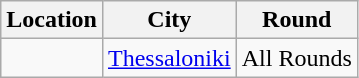<table class="wikitable sortable">
<tr>
<th>Location</th>
<th>City</th>
<th>Round</th>
</tr>
<tr>
<td></td>
<td><a href='#'>Thessaloniki</a></td>
<td>All Rounds</td>
</tr>
</table>
